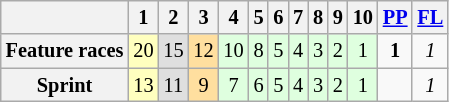<table class="wikitable" style="font-size: 85%;">
<tr>
<th></th>
<th>1</th>
<th>2</th>
<th>3</th>
<th>4</th>
<th>5</th>
<th>6</th>
<th>7</th>
<th>8</th>
<th>9</th>
<th>10</th>
<th><a href='#'>PP</a></th>
<th><a href='#'>FL</a></th>
</tr>
<tr align="center">
<th>Feature races</th>
<td style="background:#FFFFBF;">20</td>
<td style="background:#DFDFDF;">15</td>
<td style="background:#FFDF9F;">12</td>
<td style="background:#DFFFDF;">10</td>
<td style="background:#DFFFDF;">8</td>
<td style="background:#DFFFDF;">5</td>
<td style="background:#DFFFDF;">4</td>
<td style="background:#DFFFDF;">3</td>
<td style="background:#DFFFDF;">2</td>
<td style="background:#DFFFDF;">1</td>
<td><strong>1</strong></td>
<td><em>1</em></td>
</tr>
<tr align="center">
<th>Sprint</th>
<td style="background:#FFFFBF;">13</td>
<td style="background:#DFDFDF;">11</td>
<td style="background:#FFDF9F;">9</td>
<td style="background:#DFFFDF;">7</td>
<td style="background:#DFFFDF;">6</td>
<td style="background:#DFFFDF;">5</td>
<td style="background:#DFFFDF;">4</td>
<td style="background:#DFFFDF;">3</td>
<td style="background:#DFFFDF;">2</td>
<td style="background:#DFFFDF;">1</td>
<td></td>
<td><em>1</em></td>
</tr>
</table>
